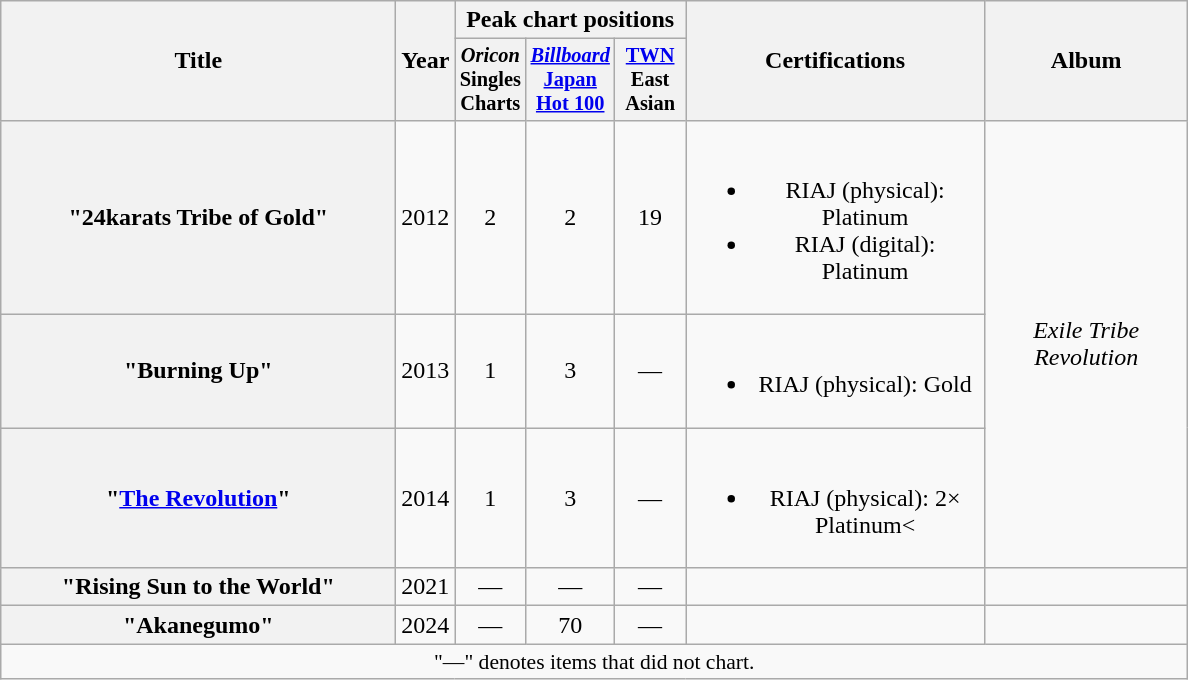<table class="wikitable plainrowheaders" style="text-align:center;">
<tr>
<th scope="col" rowspan="2" style="width:16em;">Title</th>
<th scope="col" rowspan="2" style="width:2em;">Year</th>
<th scope="col" colspan="3">Peak chart positions</th>
<th scope="col" rowspan="2" style="width:12em;">Certifications</th>
<th scope="col" rowspan="2" style="width:8em;">Album</th>
</tr>
<tr>
<th style="width:3em;font-size:85%"><em>Oricon</em> Singles Charts<br></th>
<th style="width:3em;font-size:85%"><em><a href='#'>Billboard</a></em> <a href='#'>Japan Hot 100</a><br></th>
<th style="width:3em;font-size:85%"><a href='#'>TWN</a> East Asian<br></th>
</tr>
<tr>
<th scope="row">"24karats Tribe of Gold"</th>
<td>2012</td>
<td>2</td>
<td>2</td>
<td>19</td>
<td><br><ul><li>RIAJ <span>(physical)</span>: Platinum</li><li>RIAJ <span>(digital)</span>: Platinum</li></ul></td>
<td rowspan="3"><em>Exile Tribe Revolution</em></td>
</tr>
<tr>
<th scope="row">"Burning Up"</th>
<td>2013</td>
<td>1</td>
<td>3</td>
<td>—</td>
<td><br><ul><li>RIAJ <span>(physical)</span>: Gold</li></ul></td>
</tr>
<tr>
<th scope="row">"<a href='#'>The Revolution</a>"</th>
<td>2014</td>
<td>1</td>
<td>3</td>
<td>—</td>
<td><br><ul><li>RIAJ <span>(physical)</span>: 2× Platinum<</li></ul></td>
</tr>
<tr>
<th scope="row">"Rising Sun to the World"</th>
<td>2021</td>
<td>—</td>
<td>—</td>
<td>—</td>
<td></td>
<td></td>
</tr>
<tr>
<th scope="row">"Akanegumo"</th>
<td>2024</td>
<td>—</td>
<td>70</td>
<td>—</td>
<td></td>
<td></td>
</tr>
<tr>
<td colspan="12" align="center" style="font-size:90%;">"—" denotes items that did not chart.</td>
</tr>
</table>
